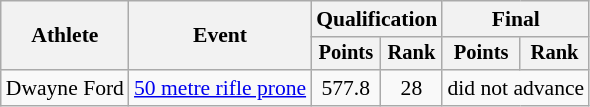<table class="wikitable" style="font-size:90%">
<tr>
<th rowspan=2>Athlete</th>
<th rowspan=2>Event</th>
<th colspan=2>Qualification</th>
<th colspan=2>Final</th>
</tr>
<tr style="font-size:95%">
<th>Points</th>
<th>Rank</th>
<th>Points</th>
<th>Rank</th>
</tr>
<tr align=center>
<td align=left>Dwayne Ford</td>
<td align=left><a href='#'>50 metre rifle prone</a></td>
<td>577.8</td>
<td>28</td>
<td colspan="2">did not advance</td>
</tr>
</table>
